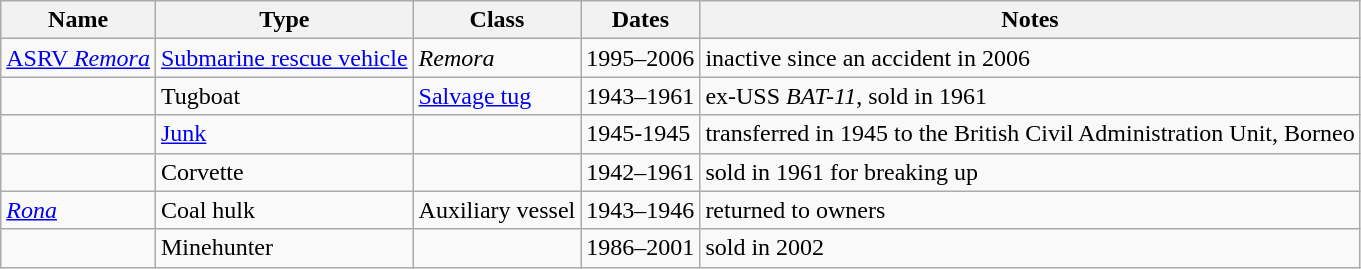<table class="wikitable sortable" border="1">
<tr>
<th>Name</th>
<th>Type</th>
<th>Class</th>
<th>Dates</th>
<th>Notes</th>
</tr>
<tr>
<td><a href='#'>ASRV <em>Remora</em></a></td>
<td><a href='#'>Submarine rescue vehicle</a></td>
<td><em>Remora</em></td>
<td>1995–2006</td>
<td>inactive since an accident in 2006</td>
</tr>
<tr>
<td></td>
<td>Tugboat</td>
<td><a href='#'>Salvage tug</a></td>
<td>1943–1961</td>
<td>ex-USS <em>BAT-11</em>, sold in  1961</td>
</tr>
<tr>
<td></td>
<td><a href='#'>Junk</a></td>
<td></td>
<td>1945-1945</td>
<td>transferred in 1945 to the British Civil Administration Unit, Borneo</td>
</tr>
<tr>
<td></td>
<td>Corvette</td>
<td></td>
<td>1942–1961</td>
<td>sold in 1961 for breaking up</td>
</tr>
<tr>
<td><a href='#'><em>Rona</em></a></td>
<td>Coal hulk</td>
<td>Auxiliary vessel</td>
<td>1943–1946</td>
<td>returned to owners</td>
</tr>
<tr>
<td></td>
<td>Minehunter</td>
<td></td>
<td>1986–2001</td>
<td>sold in 2002</td>
</tr>
</table>
